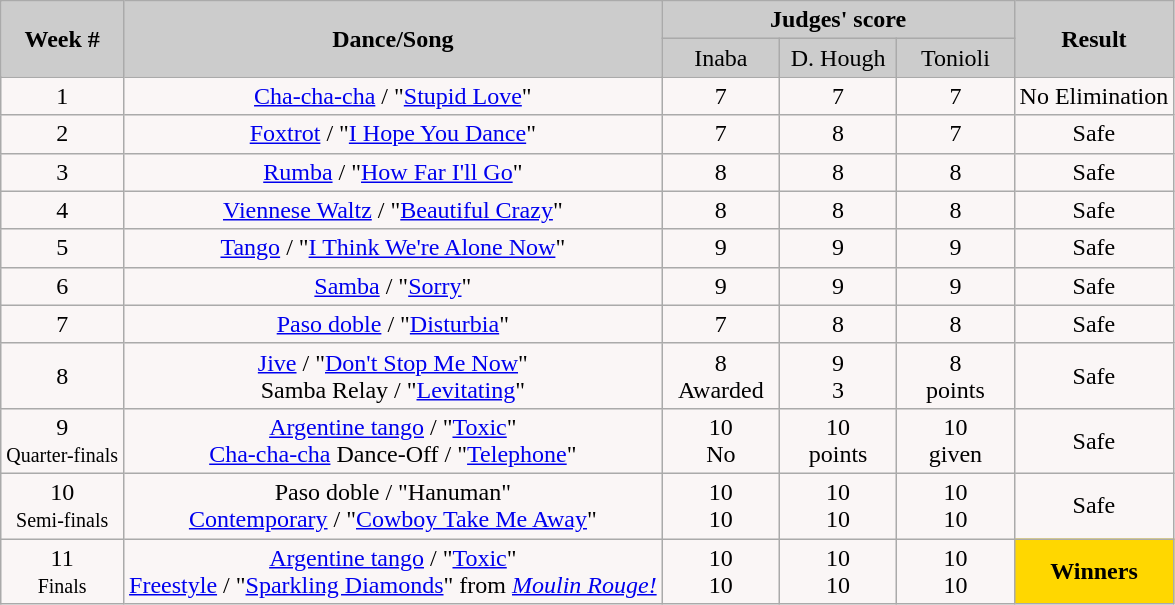<table class="wikitable" style="float:left;">
<tr style="text-align:Center; background:#ccc;">
<td rowspan="2"><strong>Week #</strong></td>
<td rowspan="2"><strong>Dance/Song</strong></td>
<td colspan="3"><strong>Judges' score</strong></td>
<td rowspan="2"><strong>Result</strong></td>
</tr>
<tr style="text-align:center; background:#ccc;">
<td style="width:10%; ">Inaba</td>
<td style="width:10%; ">D. Hough</td>
<td style="width:10%; ">Tonioli</td>
</tr>
<tr style="text-align:center; background:#faf6f6;">
<td>1</td>
<td><a href='#'>Cha-cha-cha</a> / "<a href='#'>Stupid Love</a>"</td>
<td>7</td>
<td>7</td>
<td>7</td>
<td>No Elimination</td>
</tr>
<tr style="text-align:center; background:#faf6f6;">
<td>2</td>
<td><a href='#'>Foxtrot</a> / "<a href='#'>I Hope You Dance</a>"</td>
<td>7</td>
<td>8</td>
<td>7</td>
<td>Safe</td>
</tr>
<tr style="text-align:center; background:#faf6f6;">
<td>3</td>
<td><a href='#'>Rumba</a> / "<a href='#'>How Far I'll Go</a>"</td>
<td>8</td>
<td>8</td>
<td>8</td>
<td>Safe</td>
</tr>
<tr style="text-align:center; background:#faf6f6;">
<td>4</td>
<td><a href='#'>Viennese Waltz</a> / "<a href='#'>Beautiful Crazy</a>"</td>
<td>8</td>
<td>8</td>
<td>8</td>
<td>Safe</td>
</tr>
<tr style="text-align:center; background:#faf6f6;">
<td>5</td>
<td><a href='#'>Tango</a> / "<a href='#'>I Think We're Alone Now</a>"</td>
<td>9</td>
<td>9</td>
<td>9</td>
<td>Safe</td>
</tr>
<tr style="text-align:center; background:#faf6f6;">
<td>6</td>
<td><a href='#'>Samba</a> / "<a href='#'>Sorry</a>"</td>
<td>9</td>
<td>9</td>
<td>9</td>
<td>Safe</td>
</tr>
<tr style="text-align:center; background:#faf6f6;">
<td>7</td>
<td><a href='#'>Paso doble</a> / "<a href='#'>Disturbia</a>"</td>
<td>7</td>
<td>8</td>
<td>8</td>
<td>Safe</td>
</tr>
<tr style="text-align:center; background:#faf6f6;">
<td>8</td>
<td><a href='#'>Jive</a> / "<a href='#'>Don't Stop Me Now</a>"<br>Samba Relay / "<a href='#'>Levitating</a>"</td>
<td>8<br>Awarded</td>
<td>9<br>3</td>
<td>8<br>points</td>
<td>Safe</td>
</tr>
<tr style="text-align:center; background:#faf6f6;">
<td>9<br><small>Quarter-finals</small></td>
<td><a href='#'>Argentine tango</a> / "<a href='#'>Toxic</a>"<br><a href='#'>Cha-cha-cha</a> Dance-Off / "<a href='#'>Telephone</a>"</td>
<td>10<br>No</td>
<td>10<br>points</td>
<td>10<br>given</td>
<td>Safe</td>
</tr>
<tr style="text-align:center; background:#faf6f6;">
<td>10<br><small>Semi-finals</small></td>
<td>Paso doble / "Hanuman"<br><a href='#'>Contemporary</a> / "<a href='#'>Cowboy Take Me Away</a>"</td>
<td>10<br>10</td>
<td>10<br>10</td>
<td>10<br>10</td>
<td>Safe</td>
</tr>
<tr style="text-align:center; background:#faf6f6;">
<td>11<br><small>Finals</small></td>
<td><a href='#'>Argentine tango</a> / "<a href='#'>Toxic</a>"<br><a href='#'>Freestyle</a> / "<a href='#'>Sparkling Diamonds</a>" from <em><a href='#'>Moulin Rouge!</a></em></td>
<td>10<br>10</td>
<td>10<br>10</td>
<td>10<br>10</td>
<td style="background:gold;"><strong>Winners</strong></td>
</tr>
</table>
